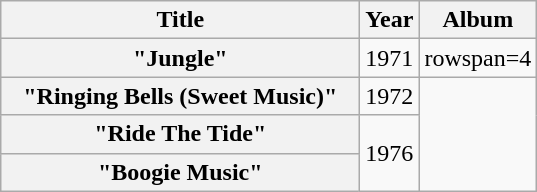<table class="wikitable plainrowheaders" style="text-align:center;">
<tr>
<th scope="col" rowspan="1" style="width:14.5em;">Title</th>
<th scope="col" rowspan="1" style="width:1em;">Year</th>
<th rowspan="1" scope="col">Album</th>
</tr>
<tr>
<th scope="row">"Jungle"</th>
<td>1971</td>
<td>rowspan=4 </td>
</tr>
<tr>
<th scope="row">"Ringing Bells (Sweet Music)"</th>
<td>1972</td>
</tr>
<tr>
<th scope="row">"Ride The Tide"</th>
<td rowspan=2>1976</td>
</tr>
<tr>
<th scope="row">"Boogie Music"</th>
</tr>
</table>
